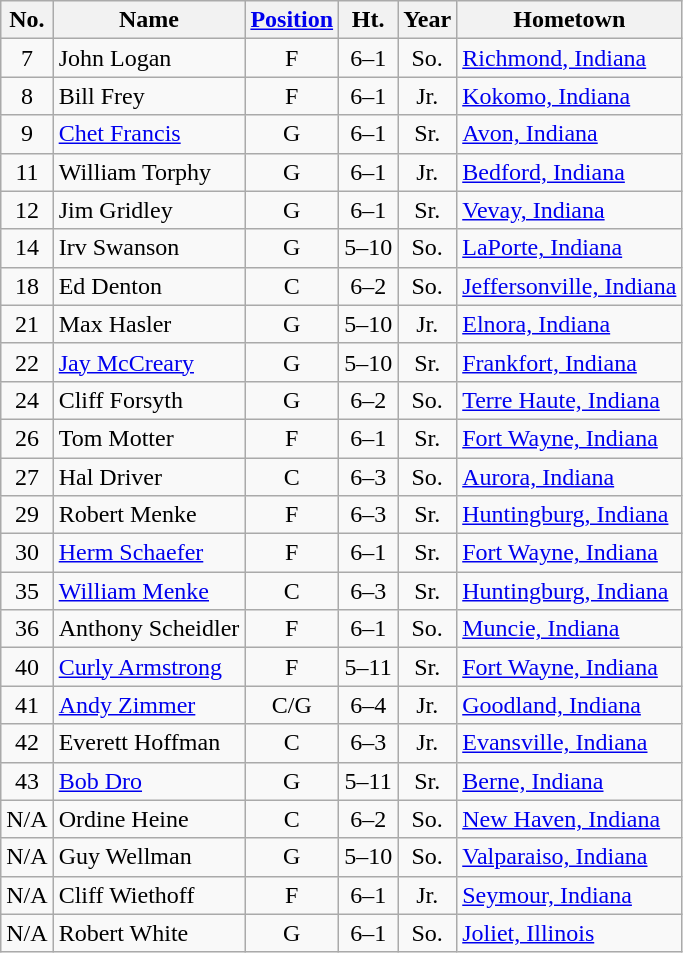<table class="wikitable" style="text-align:center">
<tr>
<th>No.</th>
<th>Name</th>
<th><a href='#'>Position</a></th>
<th>Ht.</th>
<th>Year</th>
<th>Hometown</th>
</tr>
<tr>
<td>7</td>
<td style="text-align:left">John Logan</td>
<td>F</td>
<td>6–1</td>
<td>So.</td>
<td style="text-align:left"><a href='#'>Richmond, Indiana</a></td>
</tr>
<tr>
<td>8</td>
<td style="text-align:left">Bill Frey</td>
<td>F</td>
<td>6–1</td>
<td>Jr.</td>
<td style="text-align:left"><a href='#'>Kokomo, Indiana</a></td>
</tr>
<tr>
<td>9</td>
<td style="text-align:left"><a href='#'>Chet Francis</a></td>
<td>G</td>
<td>6–1</td>
<td>Sr.</td>
<td style="text-align:left"><a href='#'>Avon, Indiana</a></td>
</tr>
<tr>
<td>11</td>
<td style="text-align:left">William Torphy</td>
<td>G</td>
<td>6–1</td>
<td>Jr.</td>
<td style="text-align:left"><a href='#'>Bedford, Indiana</a></td>
</tr>
<tr>
<td>12</td>
<td style="text-align:left">Jim Gridley</td>
<td>G</td>
<td>6–1</td>
<td>Sr.</td>
<td style="text-align:left"><a href='#'>Vevay, Indiana</a></td>
</tr>
<tr>
<td>14</td>
<td style="text-align:left">Irv Swanson</td>
<td>G</td>
<td>5–10</td>
<td>So.</td>
<td style="text-align:left"><a href='#'>LaPorte, Indiana</a></td>
</tr>
<tr>
<td>18</td>
<td style="text-align:left">Ed Denton</td>
<td>C</td>
<td>6–2</td>
<td>So.</td>
<td style="text-align:left"><a href='#'>Jeffersonville, Indiana</a></td>
</tr>
<tr>
<td>21</td>
<td style="text-align:left">Max Hasler</td>
<td>G</td>
<td>5–10</td>
<td>Jr.</td>
<td style="text-align:left"><a href='#'>Elnora, Indiana</a></td>
</tr>
<tr>
<td>22</td>
<td style="text-align:left"><a href='#'>Jay McCreary</a></td>
<td>G</td>
<td>5–10</td>
<td>Sr.</td>
<td style="text-align:left"><a href='#'>Frankfort, Indiana</a></td>
</tr>
<tr>
<td>24</td>
<td style="text-align:left">Cliff Forsyth</td>
<td>G</td>
<td>6–2</td>
<td>So.</td>
<td style="text-align:left"><a href='#'>Terre Haute, Indiana</a></td>
</tr>
<tr>
<td>26</td>
<td style="text-align:left">Tom Motter</td>
<td>F</td>
<td>6–1</td>
<td>Sr.</td>
<td style="text-align:left"><a href='#'>Fort Wayne, Indiana</a></td>
</tr>
<tr>
<td>27</td>
<td style="text-align:left">Hal Driver</td>
<td>C</td>
<td>6–3</td>
<td>So.</td>
<td style="text-align:left"><a href='#'>Aurora, Indiana</a></td>
</tr>
<tr>
<td>29</td>
<td style="text-align:left">Robert Menke</td>
<td>F</td>
<td>6–3</td>
<td>Sr.</td>
<td style="text-align:left"><a href='#'>Huntingburg, Indiana</a></td>
</tr>
<tr>
<td>30</td>
<td style="text-align:left"><a href='#'>Herm Schaefer</a></td>
<td>F</td>
<td>6–1</td>
<td>Sr.</td>
<td style="text-align:left"><a href='#'>Fort Wayne, Indiana</a></td>
</tr>
<tr>
<td>35</td>
<td style="text-align:left"><a href='#'>William Menke</a></td>
<td>C</td>
<td>6–3</td>
<td>Sr.</td>
<td style="text-align:left"><a href='#'>Huntingburg, Indiana</a></td>
</tr>
<tr>
<td>36</td>
<td style="text-align:left">Anthony Scheidler</td>
<td>F</td>
<td>6–1</td>
<td>So.</td>
<td style="text-align:left"><a href='#'>Muncie, Indiana</a></td>
</tr>
<tr>
<td>40</td>
<td style="text-align:left"><a href='#'>Curly Armstrong</a></td>
<td>F</td>
<td>5–11</td>
<td>Sr.</td>
<td style="text-align:left"><a href='#'>Fort Wayne, Indiana</a></td>
</tr>
<tr>
<td>41</td>
<td style="text-align:left"><a href='#'>Andy Zimmer</a></td>
<td>C/G</td>
<td>6–4</td>
<td>Jr.</td>
<td style="text-align:left"><a href='#'>Goodland, Indiana</a></td>
</tr>
<tr>
<td>42</td>
<td style="text-align:left">Everett Hoffman</td>
<td>C</td>
<td>6–3</td>
<td>Jr.</td>
<td style="text-align:left"><a href='#'>Evansville, Indiana</a></td>
</tr>
<tr>
<td>43</td>
<td style="text-align:left"><a href='#'>Bob Dro</a></td>
<td>G</td>
<td>5–11</td>
<td>Sr.</td>
<td style="text-align:left"><a href='#'>Berne, Indiana</a></td>
</tr>
<tr>
<td>N/A</td>
<td style="text-align:left">Ordine Heine</td>
<td>C</td>
<td>6–2</td>
<td>So.</td>
<td style="text-align:left"><a href='#'>New Haven, Indiana</a></td>
</tr>
<tr>
<td>N/A</td>
<td style="text-align:left">Guy Wellman</td>
<td>G</td>
<td>5–10</td>
<td>So.</td>
<td style="text-align:left"><a href='#'>Valparaiso, Indiana</a></td>
</tr>
<tr>
<td>N/A</td>
<td style="text-align:left">Cliff Wiethoff</td>
<td>F</td>
<td>6–1</td>
<td>Jr.</td>
<td style="text-align:left"><a href='#'>Seymour, Indiana</a></td>
</tr>
<tr>
<td>N/A</td>
<td style="text-align:left">Robert White</td>
<td>G</td>
<td>6–1</td>
<td>So.</td>
<td style="text-align:left"><a href='#'>Joliet, Illinois</a></td>
</tr>
</table>
